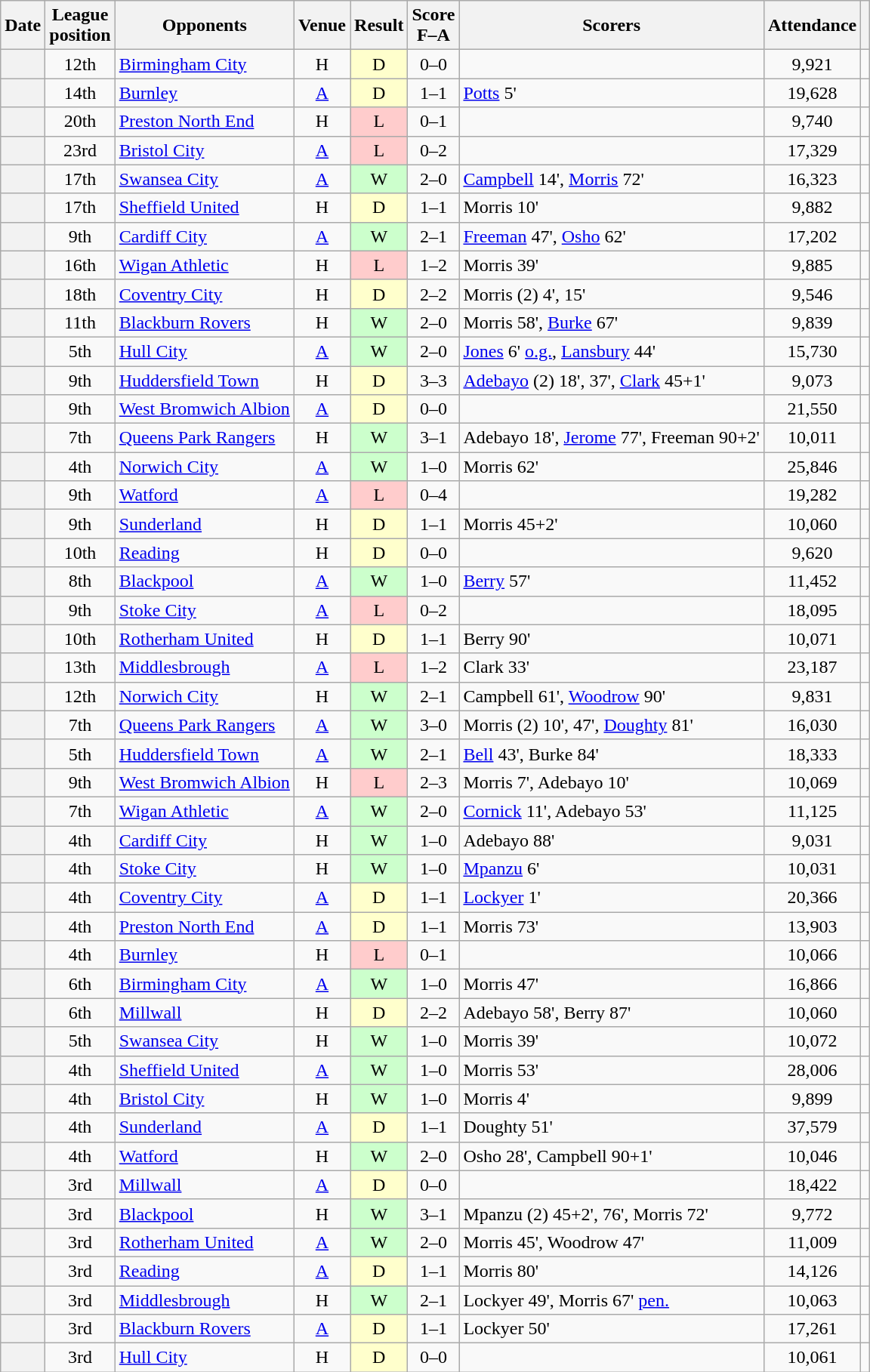<table class="wikitable sortable plainrowheaders" style=text-align:center>
<tr>
<th scope=col>Date</th>
<th scope=col>League<br>position</th>
<th scope=col>Opponents</th>
<th scope=col>Venue</th>
<th scope=col>Result</th>
<th scope=col>Score<br>F–A</th>
<th scope=col class=unsortable>Scorers</th>
<th scope=col>Attendance</th>
<th scope=col class=unsortable></th>
</tr>
<tr>
<th scope=row></th>
<td>12th</td>
<td align=left><a href='#'>Birmingham City</a></td>
<td>H</td>
<td style=background-color:#FFFFCC>D</td>
<td>0–0</td>
<td align=left></td>
<td>9,921</td>
<td></td>
</tr>
<tr>
<th scope=row></th>
<td>14th</td>
<td align=left><a href='#'>Burnley</a></td>
<td><a href='#'>A</a></td>
<td style=background-color:#FFFFCC>D</td>
<td>1–1</td>
<td align=left><a href='#'>Potts</a> 5'</td>
<td>19,628</td>
<td></td>
</tr>
<tr>
<th scope=row></th>
<td>20th</td>
<td align=left><a href='#'>Preston North End</a></td>
<td>H</td>
<td style=background-color:#FFCCCC>L</td>
<td>0–1</td>
<td align=left></td>
<td>9,740</td>
<td></td>
</tr>
<tr>
<th scope=row></th>
<td>23rd</td>
<td align=left><a href='#'>Bristol City</a></td>
<td><a href='#'>A</a></td>
<td style=background-color:#FFCCCC>L</td>
<td>0–2</td>
<td align=left></td>
<td>17,329</td>
<td></td>
</tr>
<tr>
<th scope=row></th>
<td>17th</td>
<td align=left><a href='#'>Swansea City</a></td>
<td><a href='#'>A</a></td>
<td style=background-color:#CCFFCC>W</td>
<td>2–0</td>
<td align=left><a href='#'>Campbell</a> 14', <a href='#'>Morris</a> 72'</td>
<td>16,323</td>
<td></td>
</tr>
<tr>
<th scope=row></th>
<td>17th</td>
<td align=left><a href='#'>Sheffield United</a></td>
<td>H</td>
<td style=background-color:#FFFFCC>D</td>
<td>1–1</td>
<td align=left>Morris 10'</td>
<td>9,882</td>
<td></td>
</tr>
<tr>
<th scope=row></th>
<td>9th</td>
<td align=left><a href='#'>Cardiff City</a></td>
<td><a href='#'>A</a></td>
<td style=background-color:#CCFFCC>W</td>
<td>2–1</td>
<td align=left><a href='#'>Freeman</a> 47', <a href='#'>Osho</a> 62'</td>
<td>17,202</td>
<td></td>
</tr>
<tr>
<th scope=row></th>
<td>16th</td>
<td align=left><a href='#'>Wigan Athletic</a></td>
<td>H</td>
<td style=background-color:#FFCCCC>L</td>
<td>1–2</td>
<td align=left>Morris 39'</td>
<td>9,885</td>
<td></td>
</tr>
<tr>
<th scope=row></th>
<td>18th</td>
<td align=left><a href='#'>Coventry City</a></td>
<td>H</td>
<td style=background-color:#FFFFCC>D</td>
<td>2–2</td>
<td align=left>Morris (2) 4', 15'</td>
<td>9,546</td>
<td></td>
</tr>
<tr>
<th scope=row></th>
<td>11th</td>
<td align=left><a href='#'>Blackburn Rovers</a></td>
<td>H</td>
<td style=background-color:#CCFFCC>W</td>
<td>2–0</td>
<td align=left>Morris 58', <a href='#'>Burke</a> 67'</td>
<td>9,839</td>
<td></td>
</tr>
<tr>
<th scope=row></th>
<td>5th</td>
<td align=left><a href='#'>Hull City</a></td>
<td><a href='#'>A</a></td>
<td style=background-color:#CCFFCC>W</td>
<td>2–0</td>
<td align=left><a href='#'>Jones</a> 6' <a href='#'>o.g.</a>, <a href='#'>Lansbury</a> 44'</td>
<td>15,730</td>
<td></td>
</tr>
<tr>
<th scope=row></th>
<td>9th</td>
<td align=left><a href='#'>Huddersfield Town</a></td>
<td>H</td>
<td style=background-color:#FFFFCC>D</td>
<td>3–3</td>
<td align=left><a href='#'>Adebayo</a> (2) 18', 37', <a href='#'>Clark</a> 45+1'</td>
<td>9,073</td>
<td></td>
</tr>
<tr>
<th scope=row></th>
<td>9th</td>
<td align=left><a href='#'>West Bromwich Albion</a></td>
<td><a href='#'>A</a></td>
<td style=background-color:#FFFFCC>D</td>
<td>0–0</td>
<td align=left></td>
<td>21,550</td>
<td></td>
</tr>
<tr>
<th scope=row></th>
<td>7th</td>
<td align=left><a href='#'>Queens Park Rangers</a></td>
<td>H</td>
<td style=background-color:#CCFFCC>W</td>
<td>3–1</td>
<td align=left>Adebayo 18', <a href='#'>Jerome</a> 77', Freeman 90+2'</td>
<td>10,011</td>
<td></td>
</tr>
<tr>
<th scope=row></th>
<td>4th</td>
<td align=left><a href='#'>Norwich City</a></td>
<td><a href='#'>A</a></td>
<td style=background-color:#CCFFCC>W</td>
<td>1–0</td>
<td align=left>Morris 62'</td>
<td>25,846</td>
<td></td>
</tr>
<tr>
<th scope=row></th>
<td>9th</td>
<td align=left><a href='#'>Watford</a></td>
<td><a href='#'>A</a></td>
<td style=background-color:#FFCCCC>L</td>
<td>0–4</td>
<td align=left></td>
<td>19,282</td>
<td></td>
</tr>
<tr>
<th scope=row></th>
<td>9th</td>
<td align=left><a href='#'>Sunderland</a></td>
<td>H</td>
<td style=background-color:#FFFFCC>D</td>
<td>1–1</td>
<td align=left>Morris 45+2'</td>
<td>10,060</td>
<td></td>
</tr>
<tr>
<th scope=row></th>
<td>10th</td>
<td align=left><a href='#'>Reading</a></td>
<td>H</td>
<td style=background-color:#FFFFCC>D</td>
<td>0–0</td>
<td align=left></td>
<td>9,620</td>
<td></td>
</tr>
<tr>
<th scope=row></th>
<td>8th</td>
<td align=left><a href='#'>Blackpool</a></td>
<td><a href='#'>A</a></td>
<td style=background-color:#CCFFCC>W</td>
<td>1–0</td>
<td align=left><a href='#'>Berry</a> 57'</td>
<td>11,452</td>
<td></td>
</tr>
<tr>
<th scope=row></th>
<td>9th</td>
<td align=left><a href='#'>Stoke City</a></td>
<td><a href='#'>A</a></td>
<td style=background-color:#FFCCCC>L</td>
<td>0–2</td>
<td align=left></td>
<td>18,095</td>
<td></td>
</tr>
<tr>
<th scope=row></th>
<td>10th</td>
<td align=left><a href='#'>Rotherham United</a></td>
<td>H</td>
<td style=background-color:#FFFFCC>D</td>
<td>1–1</td>
<td align=left>Berry 90'</td>
<td>10,071</td>
<td></td>
</tr>
<tr>
<th scope=row></th>
<td>13th</td>
<td align=left><a href='#'>Middlesbrough</a></td>
<td><a href='#'>A</a></td>
<td style=background-color:#FFCCCC>L</td>
<td>1–2</td>
<td align=left>Clark 33'</td>
<td>23,187</td>
<td></td>
</tr>
<tr>
<th scope=row></th>
<td>12th</td>
<td align=left><a href='#'>Norwich City</a></td>
<td>H</td>
<td style=background-color:#CCFFCC>W</td>
<td>2–1</td>
<td align=left>Campbell 61', <a href='#'>Woodrow</a> 90'</td>
<td>9,831</td>
<td></td>
</tr>
<tr>
<th scope=row></th>
<td>7th</td>
<td align=left><a href='#'>Queens Park Rangers</a></td>
<td><a href='#'>A</a></td>
<td style=background-color:#CCFFCC>W</td>
<td>3–0</td>
<td align=left>Morris (2) 10', 47', <a href='#'>Doughty</a> 81'</td>
<td>16,030</td>
<td></td>
</tr>
<tr>
<th scope=row></th>
<td>5th</td>
<td align=left><a href='#'>Huddersfield Town</a></td>
<td><a href='#'>A</a></td>
<td style=background-color:#CCFFCC>W</td>
<td>2–1</td>
<td align=left><a href='#'>Bell</a> 43', Burke 84'</td>
<td>18,333</td>
<td></td>
</tr>
<tr>
<th scope=row></th>
<td>9th</td>
<td align=left><a href='#'>West Bromwich Albion</a></td>
<td>H</td>
<td style=background-color:#FFCCCC>L</td>
<td>2–3</td>
<td align=left>Morris 7', Adebayo 10'</td>
<td>10,069</td>
<td></td>
</tr>
<tr>
<th scope=row></th>
<td>7th</td>
<td align=left><a href='#'>Wigan Athletic</a></td>
<td><a href='#'>A</a></td>
<td style=background-color:#CCFFCC>W</td>
<td>2–0</td>
<td align=left><a href='#'>Cornick</a> 11', Adebayo 53'</td>
<td>11,125</td>
<td></td>
</tr>
<tr>
<th scope=row></th>
<td>4th</td>
<td align=left><a href='#'>Cardiff City</a></td>
<td>H</td>
<td style=background-color:#CCFFCC>W</td>
<td>1–0</td>
<td align=left>Adebayo 88'</td>
<td>9,031</td>
<td></td>
</tr>
<tr>
<th scope=row></th>
<td>4th</td>
<td align=left><a href='#'>Stoke City</a></td>
<td>H</td>
<td style=background-color:#CCFFCC>W</td>
<td>1–0</td>
<td align=left><a href='#'>Mpanzu</a> 6'</td>
<td>10,031</td>
<td></td>
</tr>
<tr>
<th scope=row></th>
<td>4th</td>
<td align=left><a href='#'>Coventry City</a></td>
<td><a href='#'>A</a></td>
<td style=background-color:#FFFFCC>D</td>
<td>1–1</td>
<td align=left><a href='#'>Lockyer</a> 1'</td>
<td>20,366</td>
<td></td>
</tr>
<tr>
<th scope=row></th>
<td>4th</td>
<td align=left><a href='#'>Preston North End</a></td>
<td><a href='#'>A</a></td>
<td style=background-color:#FFFFCC>D</td>
<td>1–1</td>
<td align=left>Morris 73'</td>
<td>13,903</td>
<td></td>
</tr>
<tr>
<th scope=row></th>
<td>4th</td>
<td align=left><a href='#'>Burnley</a></td>
<td>H</td>
<td style=background-color:#FFCCCC>L</td>
<td>0–1</td>
<td align=left></td>
<td>10,066</td>
<td></td>
</tr>
<tr>
<th scope=row></th>
<td>6th</td>
<td align=left><a href='#'>Birmingham City</a></td>
<td><a href='#'>A</a></td>
<td style=background-color:#CCFFCC>W</td>
<td>1–0</td>
<td align=left>Morris 47'</td>
<td>16,866</td>
<td></td>
</tr>
<tr>
<th scope=row></th>
<td>6th</td>
<td align=left><a href='#'>Millwall</a></td>
<td>H</td>
<td style=background-color:#FFFFCC>D</td>
<td>2–2</td>
<td align=left>Adebayo 58', Berry 87'</td>
<td>10,060</td>
<td></td>
</tr>
<tr>
<th scope=row></th>
<td>5th</td>
<td align=left><a href='#'>Swansea City</a></td>
<td>H</td>
<td style=background-color:#CCFFCC>W</td>
<td>1–0</td>
<td align=left>Morris 39'</td>
<td>10,072</td>
<td></td>
</tr>
<tr>
<th scope=row></th>
<td>4th</td>
<td align=left><a href='#'>Sheffield United</a></td>
<td><a href='#'>A</a></td>
<td style=background-color:#CCFFCC>W</td>
<td>1–0</td>
<td align=left>Morris 53'</td>
<td>28,006</td>
<td></td>
</tr>
<tr>
<th scope=row></th>
<td>4th</td>
<td align=left><a href='#'>Bristol City</a></td>
<td>H</td>
<td style=background-color:#CCFFCC>W</td>
<td>1–0</td>
<td align=left>Morris 4'</td>
<td>9,899</td>
<td></td>
</tr>
<tr>
<th scope=row></th>
<td>4th</td>
<td align=left><a href='#'>Sunderland</a></td>
<td><a href='#'>A</a></td>
<td style=background-color:#FFFFCC>D</td>
<td>1–1</td>
<td align=left>Doughty 51'</td>
<td>37,579</td>
<td></td>
</tr>
<tr>
<th scope=row></th>
<td>4th</td>
<td align=left><a href='#'>Watford</a></td>
<td>H</td>
<td style=background-color:#CCFFCC>W</td>
<td>2–0</td>
<td align=left>Osho 28', Campbell 90+1'</td>
<td>10,046</td>
<td></td>
</tr>
<tr>
<th scope=row></th>
<td>3rd</td>
<td align=left><a href='#'>Millwall</a></td>
<td><a href='#'>A</a></td>
<td style=background-color:#FFFFCC>D</td>
<td>0–0</td>
<td align=left></td>
<td>18,422</td>
<td></td>
</tr>
<tr>
<th scope=row></th>
<td>3rd</td>
<td align=left><a href='#'>Blackpool</a></td>
<td>H</td>
<td style=background-color:#CCFFCC>W</td>
<td>3–1</td>
<td align=left>Mpanzu (2) 45+2', 76', Morris 72'</td>
<td>9,772</td>
<td></td>
</tr>
<tr>
<th scope=row></th>
<td>3rd</td>
<td align=left><a href='#'>Rotherham United</a></td>
<td><a href='#'>A</a></td>
<td style=background-color:#CCFFCC>W</td>
<td>2–0</td>
<td align=left>Morris 45', Woodrow 47'</td>
<td>11,009</td>
<td></td>
</tr>
<tr>
<th scope=row></th>
<td>3rd</td>
<td align=left><a href='#'>Reading</a></td>
<td><a href='#'>A</a></td>
<td style=background-color:#FFFFCC>D</td>
<td>1–1</td>
<td align=left>Morris 80'</td>
<td>14,126</td>
<td></td>
</tr>
<tr>
<th scope=row></th>
<td>3rd</td>
<td align=left><a href='#'>Middlesbrough</a></td>
<td>H</td>
<td style=background-color:#CCFFCC>W</td>
<td>2–1</td>
<td align=left>Lockyer 49', Morris 67' <a href='#'>pen.</a></td>
<td>10,063</td>
<td></td>
</tr>
<tr>
<th scope=row></th>
<td>3rd</td>
<td align=left><a href='#'>Blackburn Rovers</a></td>
<td><a href='#'>A</a></td>
<td style=background-color:#FFFFCC>D</td>
<td>1–1</td>
<td align=left>Lockyer 50'</td>
<td>17,261</td>
<td></td>
</tr>
<tr>
<th scope=row></th>
<td>3rd</td>
<td align=left><a href='#'>Hull City</a></td>
<td>H</td>
<td style=background-color:#FFFFCC>D</td>
<td>0–0</td>
<td align=left></td>
<td>10,061</td>
<td></td>
</tr>
</table>
